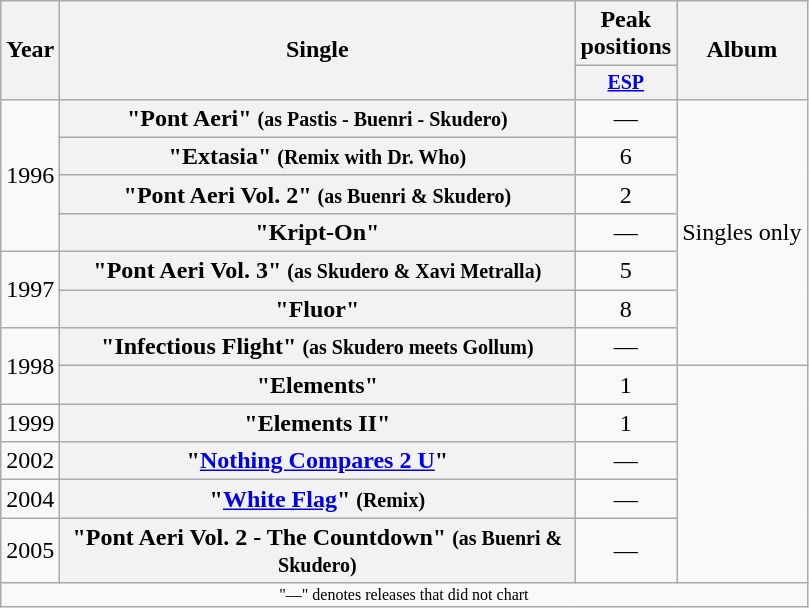<table class="wikitable plainrowheaders" style="text-align:center;">
<tr>
<th rowspan="2">Year</th>
<th rowspan="2" style="width:21em;">Single</th>
<th>Peak positions</th>
<th rowspan="2">Album</th>
</tr>
<tr style="font-size:smaller;">
<th width="60"><a href='#'>ESP</a><br></th>
</tr>
<tr>
<td rowspan="4">1996</td>
<th scope="row">"Pont Aeri" <small>(as Pastis - Buenri - Skudero)</small></th>
<td>—</td>
<td rowspan="7">Singles only</td>
</tr>
<tr>
<th scope="row">"Extasia" <small>(Remix with Dr. Who)</small></th>
<td>6</td>
</tr>
<tr>
<th scope="row">"Pont Aeri Vol. 2" <small>(as Buenri & Skudero)</small></th>
<td>2</td>
</tr>
<tr>
<th scope="row">"Kript-On"</th>
<td>—</td>
</tr>
<tr>
<td rowspan=2>1997</td>
<th scope="row">"Pont Aeri Vol. 3" <small>(as Skudero & Xavi Metralla)</small></th>
<td>5</td>
</tr>
<tr>
<th scope="row">"Fluor"</th>
<td>8</td>
</tr>
<tr>
<td rowspan=2>1998</td>
<th scope="row">"Infectious Flight" <small>(as Skudero meets Gollum)</small></th>
<td>—</td>
</tr>
<tr>
<th scope="row">"Elements"</th>
<td>1</td>
</tr>
<tr>
<td>1999</td>
<th scope="row">"Elements II"</th>
<td>1</td>
</tr>
<tr>
<td>2002</td>
<th scope="row">"<a href='#'>Nothing Compares 2 U</a>"</th>
<td>—</td>
</tr>
<tr>
<td>2004</td>
<th scope="row">"<a href='#'>White Flag</a>" <small>(Remix)</small></th>
<td>—</td>
</tr>
<tr>
<td>2005</td>
<th scope="row">"Pont Aeri Vol. 2 - The Countdown" <small>(as Buenri & Skudero)</small></th>
<td>—</td>
</tr>
<tr>
<td colspan="4" style="font-size:8pt">"—" denotes releases that did not chart</td>
</tr>
</table>
